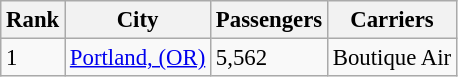<table class="wikitable sortable" style="font-size: 95%;">
<tr>
<th>Rank</th>
<th>City</th>
<th>Passengers</th>
<th>Carriers</th>
</tr>
<tr>
<td>1</td>
<td><a href='#'>Portland, (OR)</a></td>
<td>5,562</td>
<td>Boutique Air</td>
</tr>
</table>
